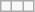<table class="wikitable">
<tr>
<td></td>
<td></td>
<td></td>
</tr>
</table>
